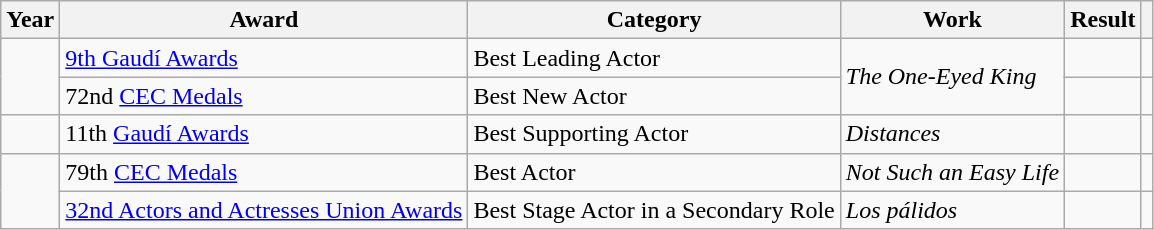<table class="wikitable sortable plainrowheaders">
<tr>
<th>Year</th>
<th>Award</th>
<th>Category</th>
<th>Work</th>
<th>Result</th>
<th scope="col" class="unsortable"></th>
</tr>
<tr>
<td rowspan = "2"></td>
<td><a href='#'>9th Gaudí Awards</a></td>
<td>Best Leading Actor</td>
<td rowspan = "2"><em>The One-Eyed King</em></td>
<td></td>
<td align = "center"></td>
</tr>
<tr>
<td>72nd <a href='#'>CEC Medals</a></td>
<td>Best New Actor</td>
<td></td>
<td></td>
</tr>
<tr>
<td></td>
<td>11th <a href='#'>Gaudí Awards</a></td>
<td>Best Supporting Actor</td>
<td><em>Distances</em></td>
<td></td>
<td></td>
</tr>
<tr>
<td rowspan = "2"></td>
<td>79th <a href='#'>CEC Medals</a></td>
<td>Best Actor</td>
<td><em>Not Such an Easy Life</em></td>
<td></td>
<td></td>
</tr>
<tr>
<td><a href='#'>32nd Actors and Actresses Union Awards</a></td>
<td>Best Stage Actor in a Secondary Role</td>
<td><em>Los pálidos</em></td>
<td></td>
<td></td>
</tr>
</table>
